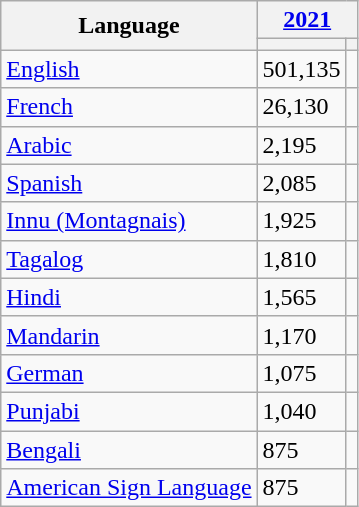<table class="wikitable collapsible sortable">
<tr>
<th rowspan="2">Language</th>
<th colspan="2"><a href='#'>2021</a></th>
</tr>
<tr>
<th><a href='#'></a></th>
<th></th>
</tr>
<tr>
<td><a href='#'>English</a></td>
<td>501,135</td>
<td></td>
</tr>
<tr>
<td><a href='#'>French</a></td>
<td>26,130</td>
<td></td>
</tr>
<tr>
<td><a href='#'>Arabic</a></td>
<td>2,195</td>
<td></td>
</tr>
<tr>
<td><a href='#'>Spanish</a></td>
<td>2,085</td>
<td></td>
</tr>
<tr>
<td><a href='#'>Innu (Montagnais)</a></td>
<td>1,925</td>
<td></td>
</tr>
<tr>
<td><a href='#'>Tagalog</a></td>
<td>1,810</td>
<td></td>
</tr>
<tr>
<td><a href='#'>Hindi</a></td>
<td>1,565</td>
<td></td>
</tr>
<tr>
<td><a href='#'>Mandarin</a></td>
<td>1,170</td>
<td></td>
</tr>
<tr>
<td><a href='#'>German</a></td>
<td>1,075</td>
<td></td>
</tr>
<tr>
<td><a href='#'>Punjabi</a></td>
<td>1,040</td>
<td></td>
</tr>
<tr>
<td><a href='#'>Bengali</a></td>
<td>875</td>
<td></td>
</tr>
<tr>
<td><a href='#'>American Sign Language</a></td>
<td>875</td>
<td></td>
</tr>
</table>
